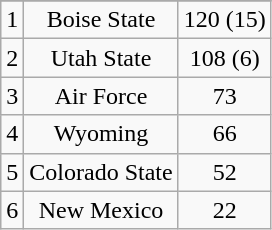<table class="wikitable" style="display: inline-table;">
<tr align="center">
</tr>
<tr align="center">
<td>1</td>
<td>Boise State</td>
<td>120 (15)</td>
</tr>
<tr align="center">
<td>2</td>
<td>Utah State</td>
<td>108 (6)</td>
</tr>
<tr align="center">
<td>3</td>
<td>Air Force</td>
<td>73</td>
</tr>
<tr align="center">
<td>4</td>
<td>Wyoming</td>
<td>66</td>
</tr>
<tr align="center">
<td>5</td>
<td>Colorado State</td>
<td>52</td>
</tr>
<tr align="center">
<td>6</td>
<td>New Mexico</td>
<td>22</td>
</tr>
</table>
